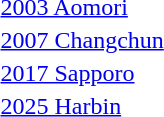<table>
<tr>
<td><a href='#'>2003 Aomori</a></td>
<td></td>
<td></td>
<td></td>
</tr>
<tr>
<td><a href='#'>2007 Changchun</a></td>
<td></td>
<td></td>
<td></td>
</tr>
<tr>
<td><a href='#'>2017 Sapporo</a></td>
<td></td>
<td></td>
<td></td>
</tr>
<tr>
<td><a href='#'>2025 Harbin</a></td>
<td></td>
<td></td>
<td></td>
</tr>
<tr>
</tr>
</table>
